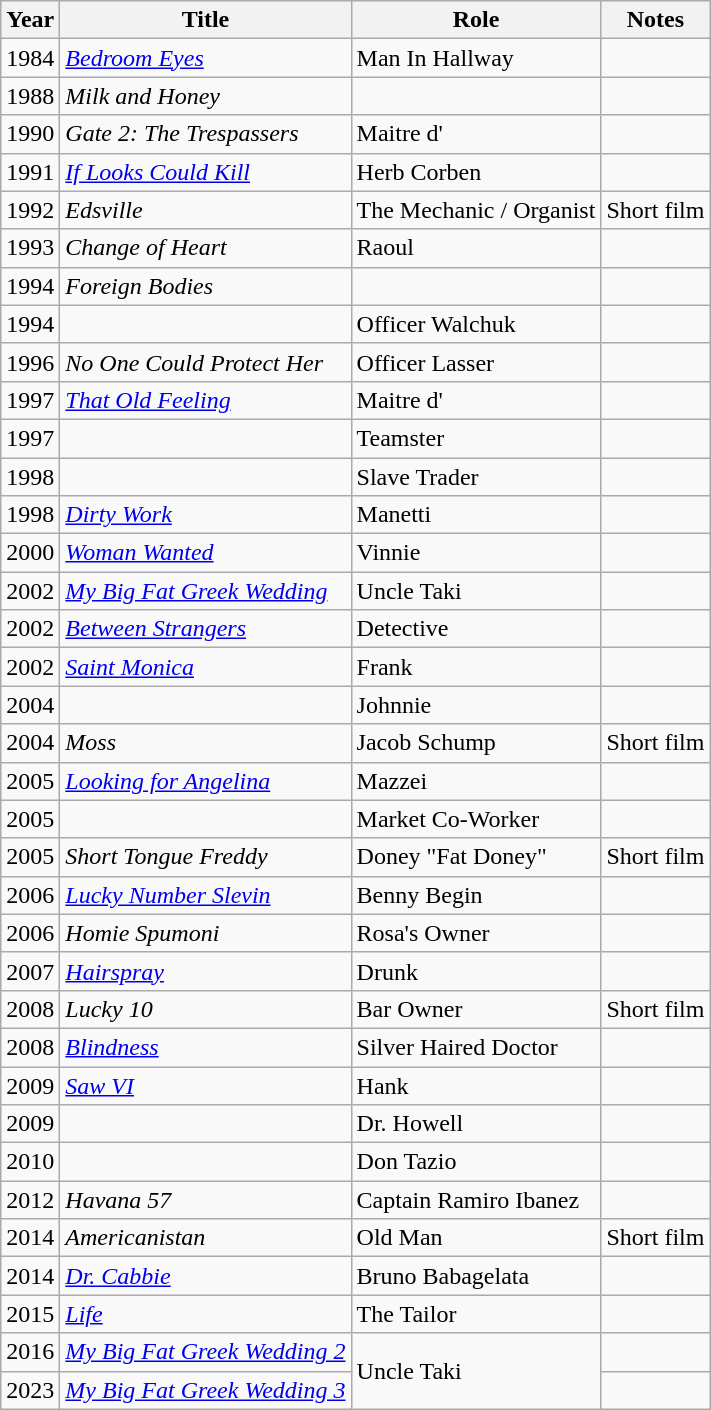<table class="wikitable sortable">
<tr>
<th>Year</th>
<th>Title</th>
<th>Role</th>
<th class="unsortable">Notes</th>
</tr>
<tr>
<td>1984</td>
<td><em><a href='#'>Bedroom Eyes</a></em></td>
<td>Man In Hallway</td>
<td></td>
</tr>
<tr>
<td>1988</td>
<td><em>Milk and Honey</em></td>
<td></td>
<td></td>
</tr>
<tr>
<td>1990</td>
<td><em>Gate 2: The Trespassers</em></td>
<td>Maitre d'</td>
<td></td>
</tr>
<tr>
<td>1991</td>
<td><em><a href='#'>If Looks Could Kill</a></em></td>
<td>Herb Corben</td>
<td></td>
</tr>
<tr>
<td>1992</td>
<td><em>Edsville</em></td>
<td>The Mechanic / Organist</td>
<td>Short film</td>
</tr>
<tr>
<td>1993</td>
<td><em>Change of Heart</em></td>
<td>Raoul</td>
<td></td>
</tr>
<tr>
<td>1994</td>
<td><em>Foreign Bodies</em></td>
<td></td>
<td></td>
</tr>
<tr>
<td>1994</td>
<td><em></em></td>
<td>Officer Walchuk</td>
<td></td>
</tr>
<tr>
<td>1996</td>
<td><em>No One Could Protect Her</em></td>
<td>Officer Lasser</td>
<td></td>
</tr>
<tr>
<td>1997</td>
<td><em><a href='#'>That Old Feeling</a></em></td>
<td>Maitre d'</td>
<td></td>
</tr>
<tr>
<td>1997</td>
<td><em></em></td>
<td>Teamster</td>
<td></td>
</tr>
<tr>
<td>1998</td>
<td><em></em></td>
<td>Slave Trader</td>
<td></td>
</tr>
<tr>
<td>1998</td>
<td><em><a href='#'>Dirty Work</a></em></td>
<td>Manetti</td>
<td></td>
</tr>
<tr>
<td>2000</td>
<td><em><a href='#'>Woman Wanted</a></em></td>
<td>Vinnie</td>
<td></td>
</tr>
<tr>
<td>2002</td>
<td><em><a href='#'>My Big Fat Greek Wedding</a></em></td>
<td>Uncle Taki</td>
<td></td>
</tr>
<tr>
<td>2002</td>
<td><em><a href='#'>Between Strangers</a></em></td>
<td>Detective</td>
<td></td>
</tr>
<tr>
<td>2002</td>
<td><em><a href='#'>Saint Monica</a></em></td>
<td>Frank</td>
<td></td>
</tr>
<tr>
<td>2004</td>
<td><em></em></td>
<td>Johnnie</td>
<td></td>
</tr>
<tr>
<td>2004</td>
<td><em>Moss</em></td>
<td>Jacob Schump</td>
<td>Short film</td>
</tr>
<tr>
<td>2005</td>
<td><em><a href='#'>Looking for Angelina</a></em></td>
<td>Mazzei</td>
<td></td>
</tr>
<tr>
<td>2005</td>
<td><em></em></td>
<td>Market Co-Worker</td>
<td></td>
</tr>
<tr>
<td>2005</td>
<td><em>Short Tongue Freddy</em></td>
<td>Doney "Fat Doney"</td>
<td>Short film</td>
</tr>
<tr>
<td>2006</td>
<td><em><a href='#'>Lucky Number Slevin</a></em></td>
<td>Benny Begin</td>
<td></td>
</tr>
<tr>
<td>2006</td>
<td><em>Homie Spumoni</em></td>
<td>Rosa's Owner</td>
<td></td>
</tr>
<tr>
<td>2007</td>
<td><em><a href='#'>Hairspray</a></em></td>
<td>Drunk</td>
<td></td>
</tr>
<tr>
<td>2008</td>
<td><em>Lucky 10</em></td>
<td>Bar Owner</td>
<td>Short film</td>
</tr>
<tr>
<td>2008</td>
<td><em><a href='#'>Blindness</a></em></td>
<td>Silver Haired Doctor</td>
<td></td>
</tr>
<tr>
<td>2009</td>
<td><em><a href='#'>Saw VI</a></em></td>
<td>Hank</td>
<td></td>
</tr>
<tr>
<td>2009</td>
<td><em></em></td>
<td>Dr. Howell</td>
<td></td>
</tr>
<tr>
<td>2010</td>
<td><em></em></td>
<td>Don Tazio</td>
<td></td>
</tr>
<tr>
<td>2012</td>
<td><em>Havana 57</em></td>
<td>Captain Ramiro Ibanez</td>
<td></td>
</tr>
<tr>
<td>2014</td>
<td><em>Americanistan</em></td>
<td>Old Man</td>
<td>Short film</td>
</tr>
<tr>
<td>2014</td>
<td><em><a href='#'>Dr. Cabbie</a></em></td>
<td>Bruno Babagelata</td>
<td></td>
</tr>
<tr>
<td>2015</td>
<td><em><a href='#'>Life</a></em></td>
<td>The Tailor</td>
<td></td>
</tr>
<tr>
<td>2016</td>
<td><em><a href='#'>My Big Fat Greek Wedding 2</a></em></td>
<td rowspan="2">Uncle Taki</td>
<td></td>
</tr>
<tr>
<td>2023</td>
<td><em><a href='#'>My Big Fat Greek Wedding 3</a></em></td>
<td></td>
</tr>
</table>
